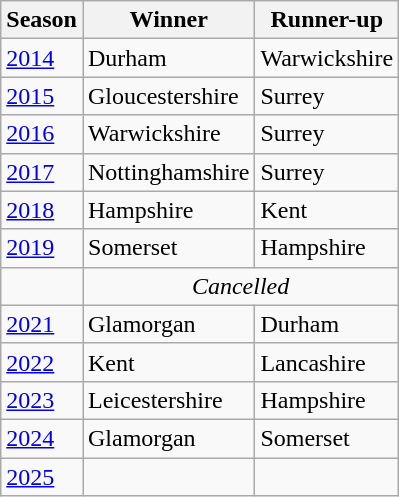<table class="wikitable">
<tr>
<th>Season</th>
<th>Winner</th>
<th>Runner-up</th>
</tr>
<tr>
<td><a href='#'>2014</a></td>
<td>Durham</td>
<td>Warwickshire</td>
</tr>
<tr>
<td><a href='#'>2015</a></td>
<td>Gloucestershire</td>
<td>Surrey</td>
</tr>
<tr>
<td><a href='#'>2016</a></td>
<td>Warwickshire</td>
<td>Surrey</td>
</tr>
<tr>
<td><a href='#'>2017</a></td>
<td>Nottinghamshire</td>
<td>Surrey</td>
</tr>
<tr>
<td><a href='#'>2018</a></td>
<td>Hampshire</td>
<td>Kent</td>
</tr>
<tr>
<td><a href='#'>2019</a></td>
<td>Somerset</td>
<td>Hampshire</td>
</tr>
<tr>
<td></td>
<td colspan=2 align=center><em>Cancelled</em></td>
</tr>
<tr>
<td><a href='#'>2021</a></td>
<td>Glamorgan</td>
<td>Durham</td>
</tr>
<tr>
<td><a href='#'>2022</a></td>
<td>Kent</td>
<td>Lancashire</td>
</tr>
<tr>
<td><a href='#'>2023</a></td>
<td>Leicestershire</td>
<td>Hampshire</td>
</tr>
<tr>
<td><a href='#'>2024</a></td>
<td>Glamorgan</td>
<td>Somerset</td>
</tr>
<tr>
<td><a href='#'>2025</a></td>
<td></td>
<td></td>
</tr>
</table>
